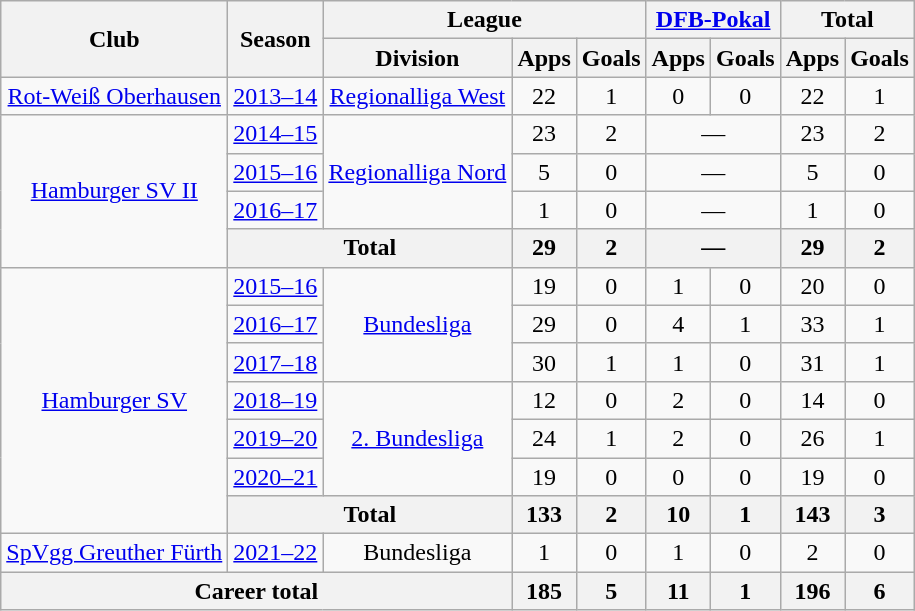<table class="wikitable" style="text-align: center">
<tr>
<th rowspan=2>Club</th>
<th rowspan=2>Season</th>
<th colspan=3>League</th>
<th colspan=2><a href='#'>DFB-Pokal</a></th>
<th colspan=2>Total</th>
</tr>
<tr>
<th>Division</th>
<th>Apps</th>
<th>Goals</th>
<th>Apps</th>
<th>Goals</th>
<th>Apps</th>
<th>Goals</th>
</tr>
<tr>
<td><a href='#'>Rot-Weiß Oberhausen</a></td>
<td><a href='#'>2013–14</a></td>
<td><a href='#'>Regionalliga West</a></td>
<td>22</td>
<td>1</td>
<td>0</td>
<td>0</td>
<td>22</td>
<td>1</td>
</tr>
<tr>
<td rowspan=4><a href='#'>Hamburger SV II</a></td>
<td><a href='#'>2014–15</a></td>
<td rowspan=3><a href='#'>Regionalliga Nord</a></td>
<td>23</td>
<td>2</td>
<td colspan=2>—</td>
<td>23</td>
<td>2</td>
</tr>
<tr>
<td><a href='#'>2015–16</a></td>
<td>5</td>
<td>0</td>
<td colspan=2>—</td>
<td>5</td>
<td>0</td>
</tr>
<tr>
<td><a href='#'>2016–17</a></td>
<td>1</td>
<td>0</td>
<td colspan=2>—</td>
<td>1</td>
<td>0</td>
</tr>
<tr>
<th colspan=2>Total</th>
<th>29</th>
<th>2</th>
<th colspan=2>—</th>
<th>29</th>
<th>2</th>
</tr>
<tr>
<td rowspan=7><a href='#'>Hamburger SV</a></td>
<td><a href='#'>2015–16</a></td>
<td rowspan=3><a href='#'>Bundesliga</a></td>
<td>19</td>
<td>0</td>
<td>1</td>
<td>0</td>
<td>20</td>
<td>0</td>
</tr>
<tr>
<td><a href='#'>2016–17</a></td>
<td>29</td>
<td>0</td>
<td>4</td>
<td>1</td>
<td>33</td>
<td>1</td>
</tr>
<tr>
<td><a href='#'>2017–18</a></td>
<td>30</td>
<td>1</td>
<td>1</td>
<td>0</td>
<td>31</td>
<td>1</td>
</tr>
<tr>
<td><a href='#'>2018–19</a></td>
<td rowspan=3><a href='#'>2. Bundesliga</a></td>
<td>12</td>
<td>0</td>
<td>2</td>
<td>0</td>
<td>14</td>
<td>0</td>
</tr>
<tr>
<td><a href='#'>2019–20</a></td>
<td>24</td>
<td>1</td>
<td>2</td>
<td>0</td>
<td>26</td>
<td>1</td>
</tr>
<tr>
<td><a href='#'>2020–21</a></td>
<td>19</td>
<td>0</td>
<td>0</td>
<td>0</td>
<td>19</td>
<td>0</td>
</tr>
<tr>
<th colspan=2>Total</th>
<th>133</th>
<th>2</th>
<th>10</th>
<th>1</th>
<th>143</th>
<th>3</th>
</tr>
<tr>
<td><a href='#'>SpVgg Greuther Fürth</a></td>
<td><a href='#'>2021–22</a></td>
<td>Bundesliga</td>
<td>1</td>
<td>0</td>
<td>1</td>
<td>0</td>
<td>2</td>
<td>0</td>
</tr>
<tr>
<th colspan=3>Career total</th>
<th>185</th>
<th>5</th>
<th>11</th>
<th>1</th>
<th>196</th>
<th>6</th>
</tr>
</table>
